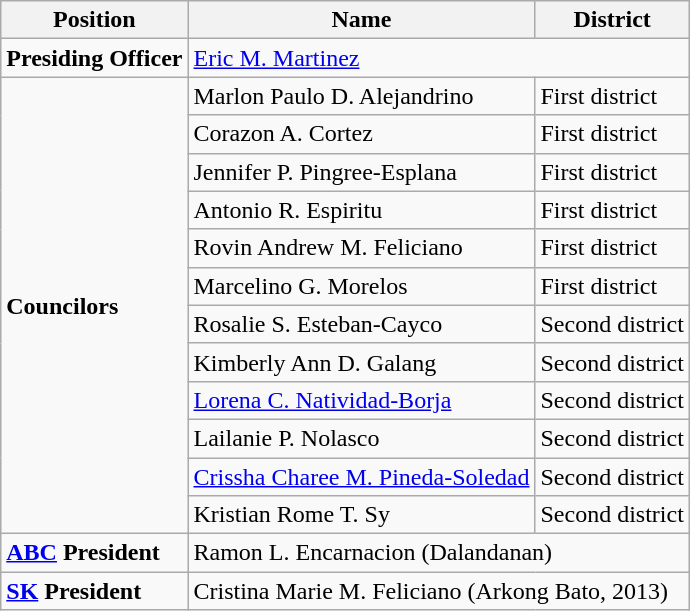<table class=wikitable>
<tr>
<th>Position</th>
<th>Name</th>
<th>District</th>
</tr>
<tr>
<td><strong>Presiding Officer</strong></td>
<td colspan="2"><a href='#'>Eric M. Martinez</a></td>
</tr>
<tr>
<td rowspan=12><strong>Councilors</strong></td>
<td>Marlon Paulo D. Alejandrino</td>
<td>First district</td>
</tr>
<tr>
<td>Corazon A. Cortez</td>
<td>First district</td>
</tr>
<tr>
<td>Jennifer P. Pingree-Esplana</td>
<td>First district</td>
</tr>
<tr>
<td>Antonio R. Espiritu</td>
<td>First district</td>
</tr>
<tr>
<td>Rovin Andrew M. Feliciano</td>
<td>First district</td>
</tr>
<tr>
<td>Marcelino G. Morelos</td>
<td>First district</td>
</tr>
<tr>
<td>Rosalie S. Esteban-Cayco</td>
<td>Second district</td>
</tr>
<tr>
<td>Kimberly Ann D. Galang</td>
<td>Second district</td>
</tr>
<tr>
<td><a href='#'>Lorena C. Natividad-Borja</a></td>
<td>Second district</td>
</tr>
<tr>
<td>Lailanie P. Nolasco</td>
<td>Second district</td>
</tr>
<tr>
<td><a href='#'>Crissha Charee M. Pineda-Soledad</a></td>
<td>Second district</td>
</tr>
<tr>
<td>Kristian Rome T. Sy</td>
<td>Second district</td>
</tr>
<tr>
<td><strong><a href='#'>ABC</a> President</strong></td>
<td colspan="2">Ramon L. Encarnacion (Dalandanan)</td>
</tr>
<tr>
<td><strong><a href='#'>SK</a> President</strong></td>
<td colspan="2">Cristina Marie M. Feliciano (Arkong Bato, 2013)</td>
</tr>
</table>
